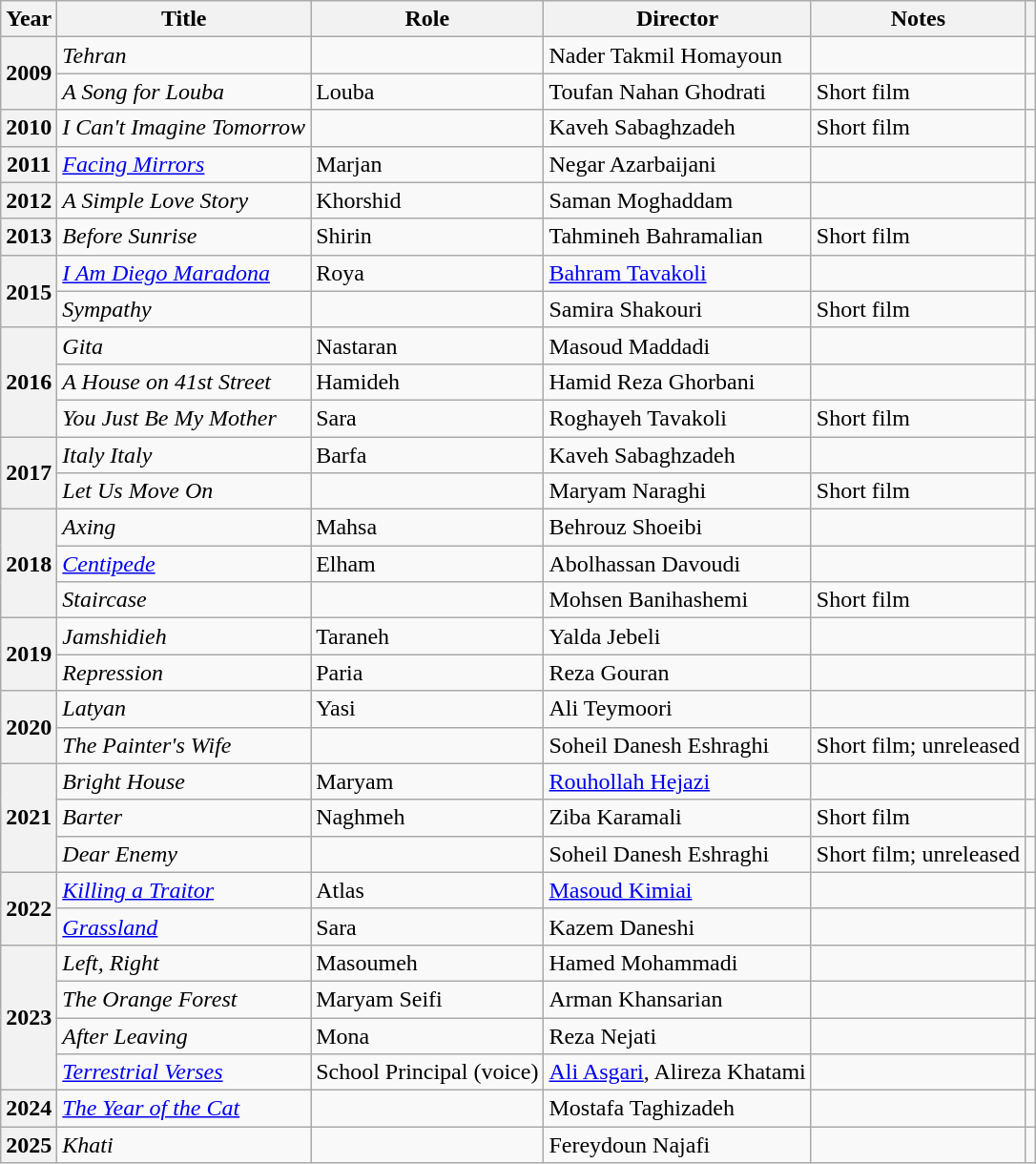<table class="wikitable plainrowheaders sortable"  style=font-size:100%>
<tr>
<th scope="col">Year</th>
<th scope="col">Title</th>
<th scope="col">Role</th>
<th scope="col">Director</th>
<th scope="col" class="unsortable">Notes</th>
<th scope="col" class="unsortable"></th>
</tr>
<tr>
<th scope=row rowspan="2">2009</th>
<td><em>Tehran</em></td>
<td></td>
<td>Nader Takmil Homayoun</td>
<td></td>
<td></td>
</tr>
<tr>
<td><em>A Song for Louba</em></td>
<td>Louba</td>
<td>Toufan Nahan Ghodrati</td>
<td>Short film</td>
<td></td>
</tr>
<tr>
<th scope=row>2010</th>
<td><em>I Can't Imagine Tomorrow</em></td>
<td></td>
<td>Kaveh Sabaghzadeh</td>
<td>Short film</td>
<td></td>
</tr>
<tr>
<th scope=row>2011</th>
<td><em><a href='#'>Facing Mirrors</a></em></td>
<td>Marjan</td>
<td>Negar Azarbaijani</td>
<td></td>
<td></td>
</tr>
<tr>
<th scope=row>2012</th>
<td><em>A Simple Love Story</em></td>
<td>Khorshid</td>
<td>Saman Moghaddam</td>
<td></td>
<td></td>
</tr>
<tr>
<th scope=row>2013</th>
<td><em>Before Sunrise</em></td>
<td>Shirin</td>
<td>Tahmineh Bahramalian</td>
<td>Short film</td>
<td></td>
</tr>
<tr>
<th scope=row rowspan="2">2015</th>
<td><em><a href='#'>I Am Diego Maradona</a></em></td>
<td>Roya</td>
<td><a href='#'>Bahram Tavakoli</a></td>
<td></td>
<td></td>
</tr>
<tr>
<td><em>Sympathy</em></td>
<td></td>
<td>Samira Shakouri</td>
<td>Short film</td>
<td></td>
</tr>
<tr>
<th scope=row rowspan="3">2016</th>
<td><em>Gita</em></td>
<td>Nastaran</td>
<td>Masoud Maddadi</td>
<td></td>
<td></td>
</tr>
<tr>
<td><em>A House on 41st Street</em></td>
<td>Hamideh</td>
<td>Hamid Reza Ghorbani</td>
<td></td>
<td></td>
</tr>
<tr>
<td><em>You Just Be My Mother</em></td>
<td>Sara</td>
<td>Roghayeh Tavakoli</td>
<td>Short film</td>
<td></td>
</tr>
<tr>
<th scope=row rowspan="2">2017</th>
<td><em>Italy Italy</em></td>
<td>Barfa</td>
<td>Kaveh Sabaghzadeh</td>
<td></td>
<td></td>
</tr>
<tr>
<td><em>Let Us Move On</em></td>
<td></td>
<td>Maryam Naraghi</td>
<td>Short film</td>
<td></td>
</tr>
<tr>
<th scope=row rowspan="3">2018</th>
<td><em>Axing</em></td>
<td>Mahsa</td>
<td>Behrouz Shoeibi</td>
<td></td>
<td></td>
</tr>
<tr>
<td><em><a href='#'>Centipede</a></em></td>
<td>Elham</td>
<td>Abolhassan Davoudi</td>
<td></td>
<td></td>
</tr>
<tr>
<td><em>Staircase</em></td>
<td></td>
<td>Mohsen Banihashemi</td>
<td>Short film</td>
<td></td>
</tr>
<tr>
<th scope=row rowspan="2">2019</th>
<td><em>Jamshidieh</em></td>
<td>Taraneh</td>
<td>Yalda Jebeli</td>
<td></td>
<td></td>
</tr>
<tr>
<td><em>Repression</em></td>
<td>Paria</td>
<td>Reza Gouran</td>
<td></td>
<td></td>
</tr>
<tr>
<th rowspan="2" scope="row">2020</th>
<td><em>Latyan</em></td>
<td>Yasi</td>
<td>Ali Teymoori</td>
<td></td>
<td></td>
</tr>
<tr>
<td><em>The Painter's Wife</em></td>
<td></td>
<td>Soheil Danesh Eshraghi</td>
<td>Short film; unreleased</td>
<td></td>
</tr>
<tr>
<th rowspan="3" scope="row">2021</th>
<td><em>Bright House</em></td>
<td>Maryam</td>
<td><a href='#'>Rouhollah Hejazi</a></td>
<td></td>
<td></td>
</tr>
<tr>
<td><em>Barter</em></td>
<td>Naghmeh</td>
<td>Ziba Karamali</td>
<td>Short film</td>
<td></td>
</tr>
<tr>
<td><em>Dear Enemy</em></td>
<td></td>
<td>Soheil Danesh Eshraghi</td>
<td>Short film; unreleased</td>
<td></td>
</tr>
<tr>
<th scope=row rowspan="2">2022</th>
<td><em><a href='#'>Killing a Traitor</a></em></td>
<td>Atlas</td>
<td><a href='#'>Masoud Kimiai</a></td>
<td></td>
<td></td>
</tr>
<tr>
<td><em><a href='#'>Grassland</a></em></td>
<td>Sara</td>
<td>Kazem Daneshi</td>
<td></td>
<td></td>
</tr>
<tr>
<th rowspan="4" scope="row">2023</th>
<td><em>Left, Right</em></td>
<td>Masoumeh</td>
<td>Hamed Mohammadi</td>
<td></td>
<td></td>
</tr>
<tr>
<td><em>The Orange Forest</em></td>
<td>Maryam Seifi</td>
<td>Arman Khansarian</td>
<td></td>
<td></td>
</tr>
<tr>
<td><em>After Leaving</em></td>
<td>Mona</td>
<td>Reza Nejati</td>
<td></td>
<td></td>
</tr>
<tr>
<td><em><a href='#'>Terrestrial Verses</a></em></td>
<td>School Principal (voice)</td>
<td><a href='#'>Ali Asgari</a>, Alireza Khatami</td>
<td></td>
<td></td>
</tr>
<tr>
<th scope="row">2024</th>
<td><em><a href='#'>The Year of the Cat</a></em></td>
<td></td>
<td>Mostafa Taghizadeh</td>
<td></td>
<td></td>
</tr>
<tr>
<th scope="row">2025</th>
<td><em>Khati</em></td>
<td></td>
<td>Fereydoun Najafi</td>
<td></td>
<td></td>
</tr>
</table>
